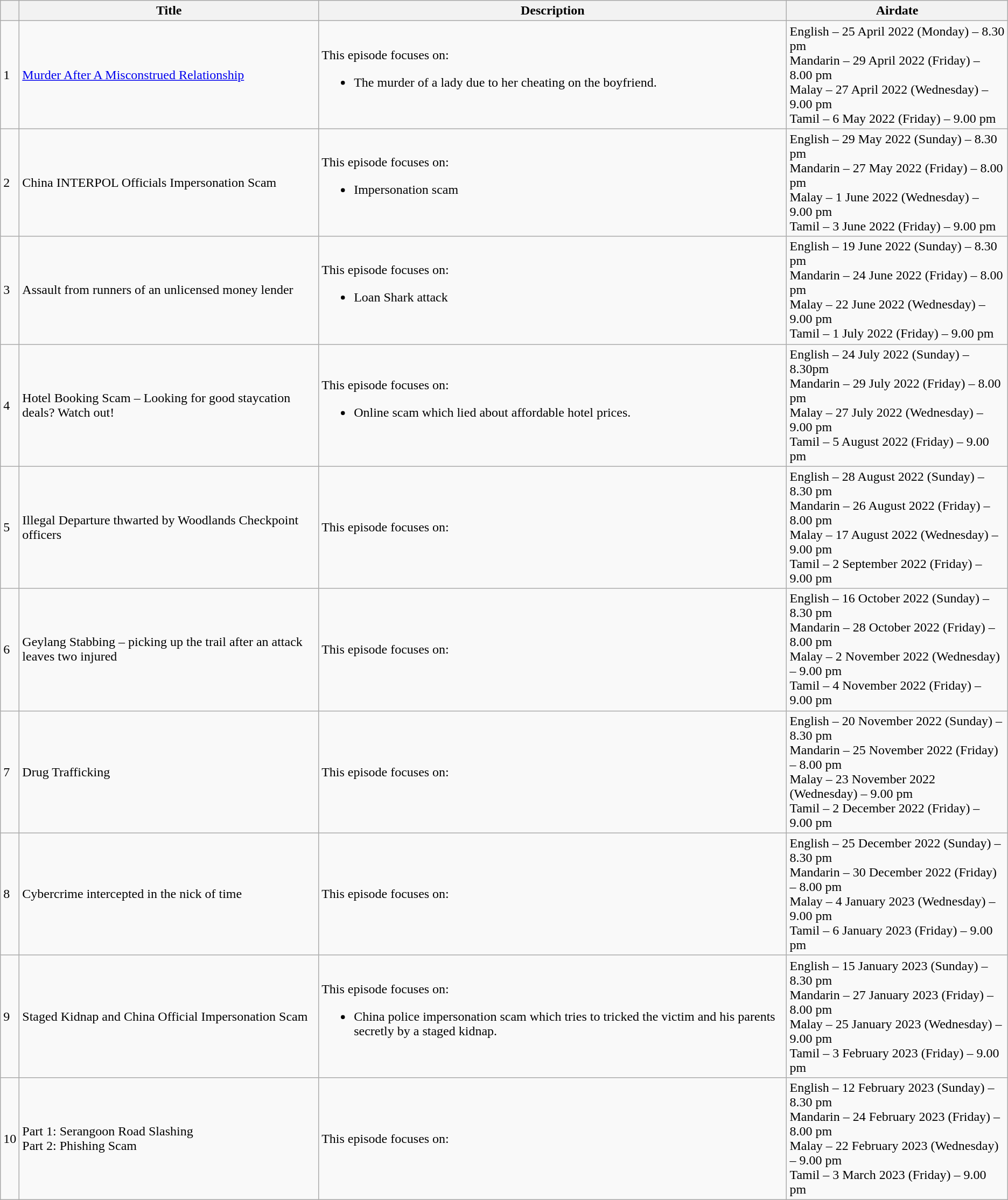<table class="wikitable">
<tr>
<th></th>
<th>Title</th>
<th>Description</th>
<th>Airdate</th>
</tr>
<tr>
<td>1</td>
<td><a href='#'>Murder After A Misconstrued Relationship</a></td>
<td>This episode focuses on:<br><ul><li>The murder of a lady due to her cheating on the boyfriend.</li></ul></td>
<td>English – 25 April 2022 (Monday) – 8.30 pm<br>Mandarin – 29 April 2022 (Friday) – 8.00 pm <br>Malay – 27 April 2022 (Wednesday) – 9.00 pm <br>Tamil – 6 May 2022 (Friday) – 9.00 pm</td>
</tr>
<tr>
<td>2</td>
<td>China INTERPOL Officials Impersonation Scam</td>
<td>This episode focuses on:<br><ul><li>Impersonation scam</li></ul></td>
<td>English – 29 May 2022 (Sunday) – 8.30 pm<br>Mandarin – 27 May 2022 (Friday) – 8.00 pm <br>Malay – 1 June 2022 (Wednesday) – 9.00 pm<br>Tamil – 3 June 2022 (Friday) – 9.00 pm</td>
</tr>
<tr>
<td>3</td>
<td>Assault from runners of an unlicensed money lender</td>
<td>This episode focuses on:<br><ul><li>Loan Shark attack</li></ul></td>
<td>English – 19 June 2022 (Sunday) – 8.30 pm<br>Mandarin – 24 June 2022 (Friday) – 8.00 pm <br>Malay – 22 June 2022 (Wednesday) – 9.00 pm <br>Tamil – 1 July 2022 (Friday) – 9.00 pm</td>
</tr>
<tr>
<td>4</td>
<td>Hotel Booking Scam – Looking for good staycation deals? Watch out!</td>
<td>This episode focuses on:<br><ul><li>Online scam which lied about affordable hotel prices.</li></ul></td>
<td>English – 24 July 2022 (Sunday) – 8.30pm<br>Mandarin – 29 July 2022 (Friday) – 8.00 pm <br>Malay – 27 July 2022 (Wednesday) – 9.00 pm <br>Tamil – 5 August 2022 (Friday) – 9.00 pm</td>
</tr>
<tr>
<td>5</td>
<td>Illegal Departure thwarted by Woodlands Checkpoint officers</td>
<td>This episode focuses on:</td>
<td>English – 28 August 2022 (Sunday) – 8.30 pm<br>Mandarin – 26 August 2022 (Friday) – 8.00 pm <br>Malay – 17 August 2022 (Wednesday) – 9.00 pm <br>Tamil – 2 September 2022 (Friday) – 9.00 pm</td>
</tr>
<tr>
<td>6</td>
<td>Geylang Stabbing – picking up the trail after an attack leaves two injured</td>
<td>This episode focuses on:</td>
<td>English – 16 October 2022 (Sunday) – 8.30 pm<br>Mandarin – 28 October 2022 (Friday) – 8.00 pm <br>Malay – 2 November 2022 (Wednesday) – 9.00 pm <br>Tamil – 4 November 2022 (Friday) – 9.00 pm</td>
</tr>
<tr>
<td>7</td>
<td>Drug Trafficking</td>
<td>This episode focuses on:</td>
<td>English – 20 November 2022 (Sunday) – 8.30 pm<br>Mandarin – 25 November 2022 (Friday) – 8.00 pm <br>Malay – 23 November 2022 (Wednesday) – 9.00 pm <br>Tamil – 2 December 2022 (Friday) – 9.00 pm</td>
</tr>
<tr>
<td>8</td>
<td>Cybercrime intercepted in the nick of time</td>
<td>This episode focuses on:</td>
<td>English – 25 December 2022 (Sunday) – 8.30 pm<br>Mandarin – 30 December 2022 (Friday) – 8.00 pm <br>Malay – 4 January 2023 (Wednesday) – 9.00 pm <br>Tamil – 6 January 2023 (Friday) – 9.00 pm</td>
</tr>
<tr>
<td>9</td>
<td>Staged Kidnap and China Official Impersonation Scam</td>
<td>This episode focuses on:<br><ul><li>China police impersonation scam which tries to tricked the victim and his parents secretly by a staged kidnap.</li></ul></td>
<td>English – 15 January 2023 (Sunday) – 8.30 pm<br>Mandarin – 27 January 2023 (Friday) – 8.00 pm <br>Malay – 25 January 2023 (Wednesday) – 9.00 pm <br>Tamil – 3 February 2023 (Friday) – 9.00 pm</td>
</tr>
<tr>
<td>10</td>
<td>Part 1: Serangoon Road Slashing<br>Part 2: Phishing Scam</td>
<td>This episode focuses on:</td>
<td>English – 12 February 2023 (Sunday) – 8.30 pm<br>Mandarin – 24 February 2023 (Friday) – 8.00 pm <br>Malay – 22 February 2023 (Wednesday) – 9.00 pm <br>Tamil – 3 March 2023 (Friday) – 9.00 pm</td>
</tr>
</table>
